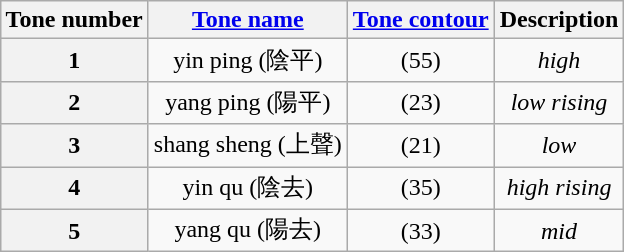<table class="wikitable" style="text-align:center; margin:1em auto 1em auto">
<tr>
<th>Tone number</th>
<th><a href='#'>Tone name</a></th>
<th><a href='#'>Tone contour</a></th>
<th>Description</th>
</tr>
<tr>
<th>1</th>
<td>yin ping (陰平)</td>
<td> (55)</td>
<td><em>high</em></td>
</tr>
<tr>
<th>2</th>
<td>yang ping (陽平)</td>
<td> (23)</td>
<td><em>low rising</em></td>
</tr>
<tr>
<th>3</th>
<td>shang sheng (上聲)</td>
<td> (21)</td>
<td><em>low</em></td>
</tr>
<tr>
<th>4</th>
<td>yin qu (陰去)</td>
<td> (35)</td>
<td><em>high rising</em></td>
</tr>
<tr>
<th>5</th>
<td>yang qu (陽去)</td>
<td> (33)</td>
<td><em>mid</em></td>
</tr>
</table>
